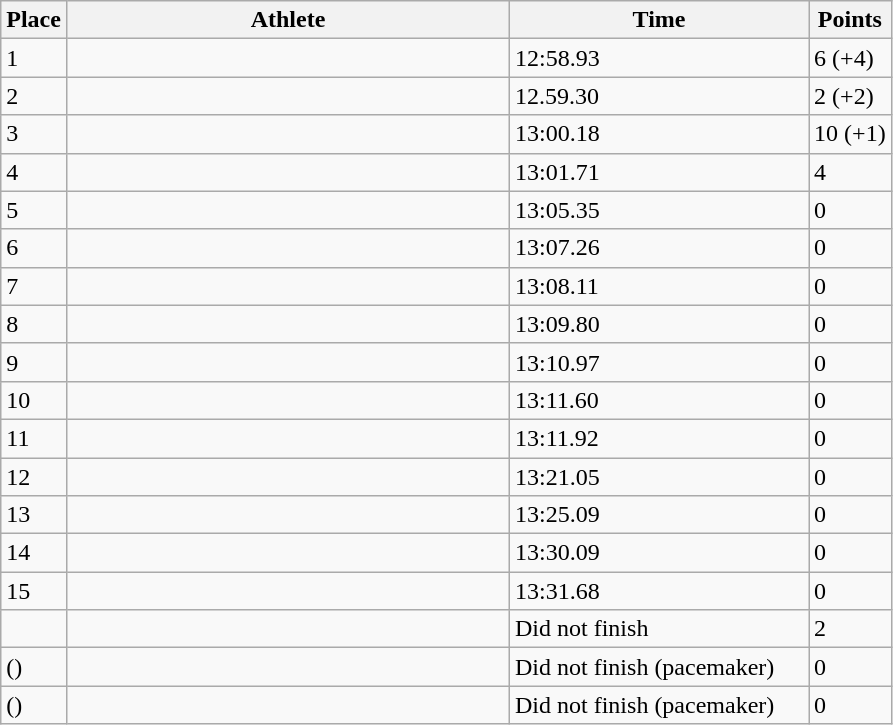<table class="wikitable sortable">
<tr>
<th>Place</th>
<th style="width:18em">Athlete</th>
<th style="width:12em">Time</th>
<th>Points</th>
</tr>
<tr>
<td>1</td>
<td></td>
<td>12:58.93 </td>
<td>6 (+4)</td>
</tr>
<tr>
<td>2</td>
<td></td>
<td>12.59.30 </td>
<td>2 (+2)</td>
</tr>
<tr>
<td>3</td>
<td></td>
<td>13:00.18</td>
<td>10 (+1)</td>
</tr>
<tr>
<td>4</td>
<td></td>
<td>13:01.71</td>
<td>4</td>
</tr>
<tr>
<td>5</td>
<td></td>
<td>13:05.35</td>
<td>0</td>
</tr>
<tr>
<td>6</td>
<td></td>
<td>13:07.26</td>
<td>0</td>
</tr>
<tr>
<td>7</td>
<td></td>
<td>13:08.11</td>
<td>0</td>
</tr>
<tr>
<td>8</td>
<td></td>
<td>13:09.80</td>
<td>0</td>
</tr>
<tr>
<td>9</td>
<td></td>
<td>13:10.97 </td>
<td>0</td>
</tr>
<tr>
<td>10</td>
<td></td>
<td>13:11.60</td>
<td>0</td>
</tr>
<tr>
<td>11</td>
<td></td>
<td>13:11.92</td>
<td>0</td>
</tr>
<tr>
<td>12</td>
<td></td>
<td>13:21.05</td>
<td>0</td>
</tr>
<tr>
<td>13</td>
<td></td>
<td>13:25.09</td>
<td>0</td>
</tr>
<tr>
<td>14</td>
<td></td>
<td>13:30.09</td>
<td>0</td>
</tr>
<tr>
<td>15</td>
<td></td>
<td>13:31.68</td>
<td>0</td>
</tr>
<tr>
<td data-sort-value="16"></td>
<td></td>
<td>Did not finish</td>
<td>2</td>
</tr>
<tr>
<td data-sort-value="17"> ()</td>
<td></td>
<td>Did not finish (pacemaker)</td>
<td>0</td>
</tr>
<tr>
<td data-sort-value="17"> ()</td>
<td></td>
<td>Did not finish (pacemaker)</td>
<td>0</td>
</tr>
</table>
